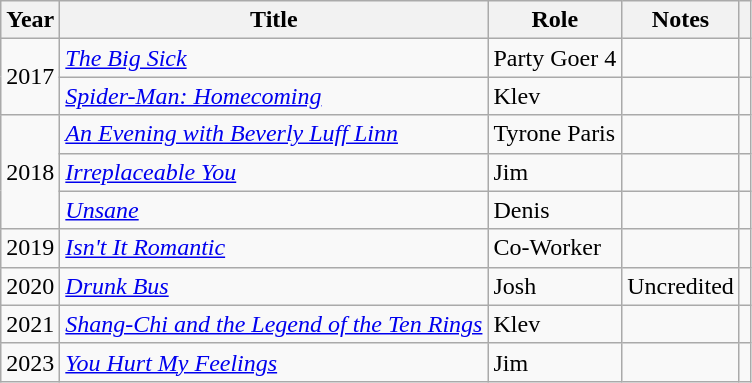<table class="wikitable">
<tr>
<th>Year</th>
<th>Title</th>
<th>Role</th>
<th>Notes</th>
<th></th>
</tr>
<tr>
<td rowspan="2">2017</td>
<td><em><a href='#'>The Big Sick</a></em></td>
<td>Party Goer 4</td>
<td></td>
<td></td>
</tr>
<tr>
<td><em><a href='#'>Spider-Man: Homecoming</a></em></td>
<td>Klev</td>
<td></td>
<td></td>
</tr>
<tr>
<td rowspan="3">2018</td>
<td><em><a href='#'>An Evening with Beverly Luff Linn</a></em></td>
<td>Tyrone Paris</td>
<td></td>
<td></td>
</tr>
<tr>
<td><em><a href='#'>Irreplaceable You</a></em></td>
<td>Jim</td>
<td></td>
<td></td>
</tr>
<tr>
<td><em><a href='#'>Unsane</a></em></td>
<td>Denis</td>
<td></td>
<td></td>
</tr>
<tr>
<td>2019</td>
<td><em><a href='#'>Isn't It Romantic</a></em></td>
<td>Co-Worker</td>
<td></td>
<td></td>
</tr>
<tr>
<td>2020</td>
<td><em><a href='#'>Drunk Bus</a></em></td>
<td>Josh</td>
<td>Uncredited</td>
<td></td>
</tr>
<tr>
<td>2021</td>
<td><em><a href='#'>Shang-Chi and the Legend of the Ten Rings</a></em></td>
<td>Klev</td>
<td></td>
<td></td>
</tr>
<tr>
<td>2023</td>
<td><em><a href='#'>You Hurt My Feelings</a></em></td>
<td>Jim</td>
<td></td>
<td></td>
</tr>
</table>
